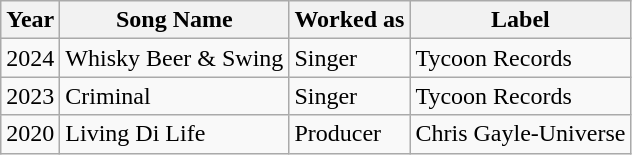<table class="wikitable">
<tr>
<th>Year</th>
<th>Song Name</th>
<th>Worked as</th>
<th>Label</th>
</tr>
<tr>
<td>2024</td>
<td>Whisky Beer & Swing</td>
<td>Singer</td>
<td>Tycoon Records</td>
</tr>
<tr>
<td>2023</td>
<td>Criminal</td>
<td>Singer</td>
<td>Tycoon Records</td>
</tr>
<tr>
<td>2020</td>
<td>Living Di Life</td>
<td>Producer</td>
<td>Chris Gayle-Universe</td>
</tr>
</table>
